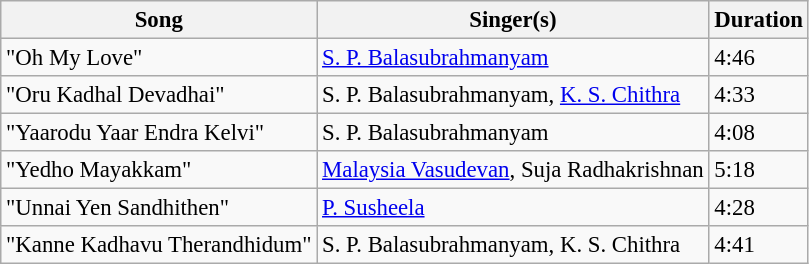<table class="wikitable" style="font-size:95%;">
<tr>
<th>Song</th>
<th>Singer(s)</th>
<th>Duration</th>
</tr>
<tr>
<td>"Oh My Love"</td>
<td><a href='#'>S. P. Balasubrahmanyam</a></td>
<td>4:46</td>
</tr>
<tr>
<td>"Oru Kadhal Devadhai"</td>
<td>S. P. Balasubrahmanyam, <a href='#'>K. S. Chithra</a></td>
<td>4:33</td>
</tr>
<tr>
<td>"Yaarodu Yaar Endra Kelvi"</td>
<td>S. P. Balasubrahmanyam</td>
<td>4:08</td>
</tr>
<tr>
<td>"Yedho Mayakkam"</td>
<td><a href='#'>Malaysia Vasudevan</a>, Suja Radhakrishnan</td>
<td>5:18</td>
</tr>
<tr>
<td>"Unnai Yen Sandhithen"</td>
<td><a href='#'>P. Susheela</a></td>
<td>4:28</td>
</tr>
<tr>
<td>"Kanne Kadhavu Therandhidum"</td>
<td>S. P. Balasubrahmanyam, K. S. Chithra</td>
<td>4:41</td>
</tr>
</table>
